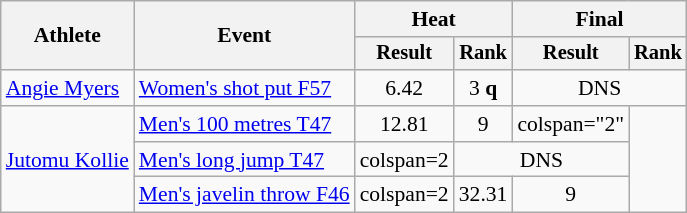<table class="wikitable" style="text-align: center; font-size:90%">
<tr>
<th rowspan="2">Athlete</th>
<th rowspan="2">Event</th>
<th colspan="2">Heat</th>
<th colspan="2">Final</th>
</tr>
<tr style="font-size:95%">
<th>Result</th>
<th>Rank</th>
<th>Result</th>
<th>Rank</th>
</tr>
<tr align=center>
<td align=left><a href='#'>Angie Myers</a></td>
<td align=left><a href='#'>Women's shot put F57</a></td>
<td>6.42</td>
<td>3 <strong>q</strong></td>
<td colspan=2>DNS</td>
</tr>
<tr align=center>
<td align=left rowspan="3"><a href='#'>Jutomu Kollie</a></td>
<td align=left><a href='#'>Men's 100 metres T47</a></td>
<td>12.81</td>
<td>9</td>
<td>colspan="2" </td>
</tr>
<tr align=center>
<td align=left><a href='#'>Men's long jump T47</a></td>
<td>colspan=2 </td>
<td colspan=2>DNS</td>
</tr>
<tr align=center>
<td align=left><a href='#'>Men's javelin throw F46</a></td>
<td>colspan=2 </td>
<td>32.31</td>
<td>9</td>
</tr>
</table>
